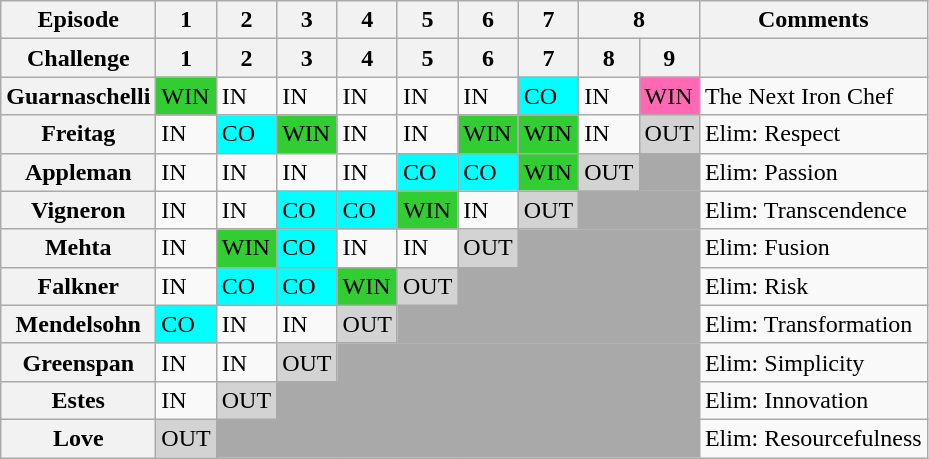<table class="wikitable" align=>
<tr>
<th>Episode</th>
<th>1</th>
<th>2</th>
<th>3</th>
<th>4</th>
<th>5</th>
<th>6</th>
<th>7</th>
<th colspan=2;>8</th>
<th>Comments</th>
</tr>
<tr>
<th>Challenge</th>
<th>1</th>
<th>2</th>
<th>3</th>
<th>4</th>
<th>5</th>
<th>6</th>
<th>7</th>
<th>8</th>
<th>9</th>
<th></th>
</tr>
<tr>
<th>Guarnaschelli</th>
<td style="background:limegreen;">WIN</td>
<td>IN</td>
<td>IN</td>
<td>IN</td>
<td>IN</td>
<td>IN</td>
<td style="background:aqua;">CO</td>
<td>IN</td>
<td style="background:hotpink;">WIN</td>
<td>The Next Iron Chef</td>
</tr>
<tr>
<th>Freitag</th>
<td>IN</td>
<td style="background:aqua;">CO</td>
<td style="background:limegreen;">WIN</td>
<td>IN</td>
<td>IN</td>
<td style="background:limegreen;">WIN</td>
<td style="background:limegreen;">WIN</td>
<td>IN</td>
<td style="background:lightgrey;">OUT</td>
<td>Elim: Respect</td>
</tr>
<tr>
<th>Appleman</th>
<td>IN</td>
<td>IN</td>
<td>IN</td>
<td>IN</td>
<td style="background:aqua;">CO</td>
<td style="background:aqua;">CO</td>
<td style="background:limegreen;">WIN</td>
<td style="background:lightgrey;">OUT</td>
<td colspan="1" style="background:darkgrey;"></td>
<td>Elim: Passion</td>
</tr>
<tr>
<th>Vigneron</th>
<td>IN</td>
<td>IN</td>
<td style="background:aqua;">CO</td>
<td style="background:aqua;">CO</td>
<td style="background:limegreen;">WIN</td>
<td>IN</td>
<td style="background:lightgrey;">OUT</td>
<td colspan="2" style="background:darkgrey;"></td>
<td>Elim: Transcendence</td>
</tr>
<tr>
<th>Mehta</th>
<td>IN</td>
<td style="background:limegreen;">WIN</td>
<td style="background:aqua;">CO</td>
<td>IN</td>
<td>IN</td>
<td style="background:lightgrey;">OUT</td>
<td colspan="3" style="background:darkgrey;"></td>
<td>Elim: Fusion</td>
</tr>
<tr>
<th>Falkner</th>
<td>IN</td>
<td style="background:aqua;">CO</td>
<td style="background:aqua;">CO</td>
<td style="background:limegreen;">WIN</td>
<td style="background:lightgrey;">OUT</td>
<td colspan="4" style="background:darkgrey;"></td>
<td>Elim: Risk</td>
</tr>
<tr>
<th>Mendelsohn</th>
<td style="background:aqua;">CO</td>
<td>IN</td>
<td>IN</td>
<td style="background:lightgrey;">OUT</td>
<td colspan="5" style="background:darkgrey;"></td>
<td>Elim: Transformation</td>
</tr>
<tr>
<th>Greenspan</th>
<td>IN</td>
<td>IN</td>
<td style="background:lightgrey;">OUT</td>
<td colspan="6" style="background:darkgrey;"></td>
<td>Elim: Simplicity</td>
</tr>
<tr>
<th>Estes</th>
<td>IN</td>
<td style="background:lightgrey;">OUT</td>
<td colspan="7" style="background:darkgrey;"></td>
<td>Elim: Innovation</td>
</tr>
<tr>
<th>Love</th>
<td style="background:lightgrey;">OUT</td>
<td colspan="8" style="background:darkgrey;"></td>
<td>Elim: Resourcefulness</td>
</tr>
</table>
